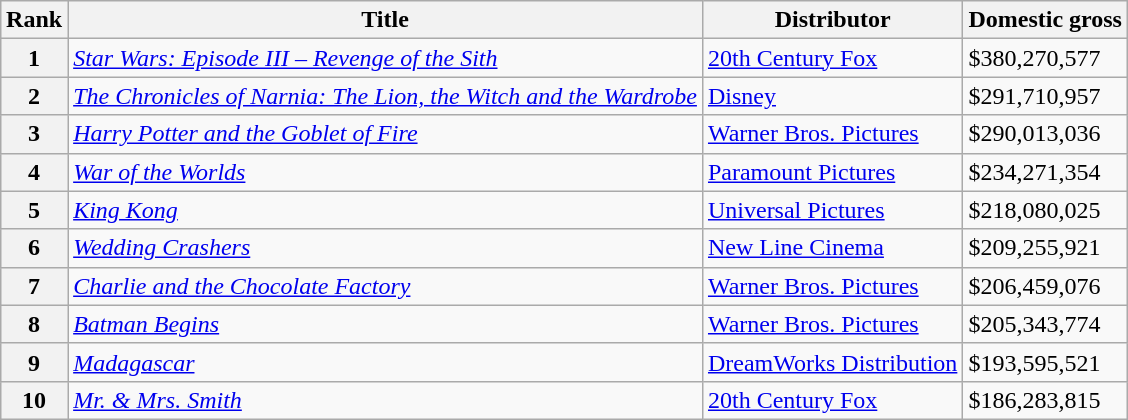<table class="wikitable" style="margin:auto; margin:auto;">
<tr>
<th>Rank</th>
<th>Title</th>
<th>Distributor</th>
<th>Domestic gross </th>
</tr>
<tr>
<th style="text-align:center;">1</th>
<td><em><a href='#'>Star Wars: Episode III – Revenge of the Sith</a></em></td>
<td><a href='#'>20th Century Fox</a></td>
<td>$380,270,577</td>
</tr>
<tr>
<th style="text-align:center;">2</th>
<td><em><a href='#'>The Chronicles of Narnia: The Lion, the Witch and the Wardrobe</a></em></td>
<td><a href='#'>Disney</a></td>
<td>$291,710,957</td>
</tr>
<tr>
<th style="text-align:center;">3</th>
<td><em><a href='#'>Harry Potter and the Goblet of Fire</a></em></td>
<td><a href='#'>Warner Bros. Pictures</a></td>
<td>$290,013,036</td>
</tr>
<tr>
<th style="text-align:center;">4</th>
<td><em><a href='#'>War of the Worlds</a></em></td>
<td><a href='#'>Paramount Pictures</a></td>
<td>$234,271,354</td>
</tr>
<tr>
<th style="text-align:center;">5</th>
<td><em><a href='#'>King Kong</a></em></td>
<td><a href='#'>Universal Pictures</a></td>
<td>$218,080,025</td>
</tr>
<tr>
<th style="text-align:center;">6</th>
<td><em><a href='#'>Wedding Crashers</a></em></td>
<td><a href='#'>New Line Cinema</a></td>
<td>$209,255,921</td>
</tr>
<tr>
<th style="text-align:center;">7</th>
<td><em><a href='#'>Charlie and the Chocolate Factory</a></em></td>
<td><a href='#'>Warner Bros. Pictures</a></td>
<td>$206,459,076</td>
</tr>
<tr>
<th style="text-align:center;">8</th>
<td><em><a href='#'>Batman Begins</a></em></td>
<td><a href='#'>Warner Bros. Pictures</a></td>
<td>$205,343,774</td>
</tr>
<tr>
<th style="text-align:center;">9</th>
<td><em><a href='#'>Madagascar</a></em></td>
<td><a href='#'>DreamWorks Distribution</a></td>
<td>$193,595,521</td>
</tr>
<tr>
<th style="text-align:center;">10</th>
<td><em><a href='#'>Mr. & Mrs. Smith</a></em></td>
<td><a href='#'>20th Century Fox</a></td>
<td>$186,283,815</td>
</tr>
</table>
